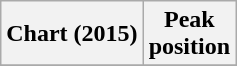<table class="wikitable plainrowheaders">
<tr>
<th scope="col">Chart (2015)</th>
<th scope="col">Peak <br> position</th>
</tr>
<tr>
</tr>
</table>
